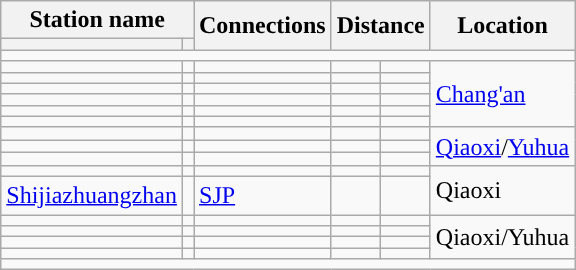<table class="wikitable">
<tr>
<th colspan="2">Station name</th>
<th rowspan="2">Connections</th>
<th colspan="2" rowspan="2">Distance<br></th>
<th rowspan="2">Location</th>
</tr>
<tr>
<th></th>
<th></th>
</tr>
<tr style="background:#">
<td colspan="6"></td>
</tr>
<tr>
<td></td>
<td></td>
<td></td>
<td></td>
<td></td>
<td rowspan="6"><a href='#'>Chang'an</a></td>
</tr>
<tr>
<td></td>
<td></td>
<td></td>
<td></td>
<td></td>
</tr>
<tr>
<td></td>
<td></td>
<td></td>
<td></td>
<td></td>
</tr>
<tr>
<td></td>
<td></td>
<td></td>
<td></td>
<td></td>
</tr>
<tr>
<td></td>
<td></td>
<td></td>
<td></td>
<td></td>
</tr>
<tr>
<td></td>
<td></td>
<td></td>
<td></td>
<td></td>
</tr>
<tr>
<td></td>
<td></td>
<td></td>
<td></td>
<td></td>
<td rowspan="3"><a href='#'>Qiaoxi</a>/<a href='#'>Yuhua</a></td>
</tr>
<tr>
<td></td>
<td></td>
<td></td>
<td></td>
<td></td>
</tr>
<tr>
<td></td>
<td></td>
<td></td>
<td></td>
<td></td>
</tr>
<tr>
<td></td>
<td></td>
<td></td>
<td></td>
<td></td>
<td rowspan="2">Qiaoxi</td>
</tr>
<tr>
<td><a href='#'>Shijiazhuangzhan</a></td>
<td></td>
<td> <a href='#'>SJP</a><br></td>
<td></td>
<td></td>
</tr>
<tr>
<td></td>
<td></td>
<td></td>
<td></td>
<td></td>
<td rowspan="4">Qiaoxi/Yuhua</td>
</tr>
<tr>
<td></td>
<td></td>
<td></td>
<td></td>
<td></td>
</tr>
<tr>
<td></td>
<td></td>
<td></td>
<td></td>
<td></td>
</tr>
<tr>
<td></td>
<td></td>
<td></td>
<td></td>
<td></td>
</tr>
<tr style="background:#">
<td colspan="6"></td>
</tr>
</table>
